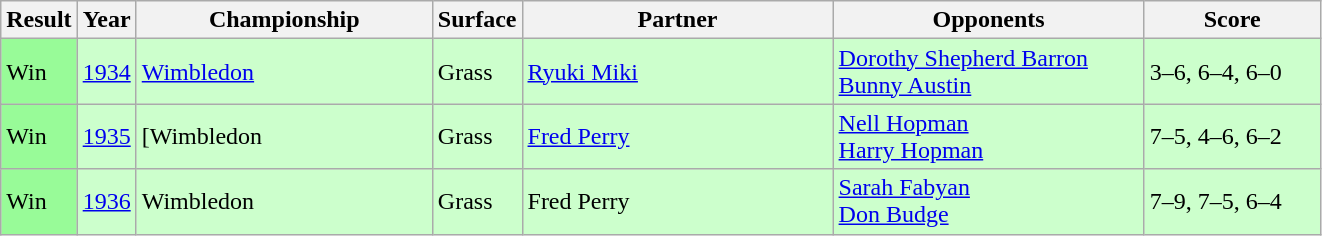<table class="sortable wikitable">
<tr>
<th style="width:40px">Result</th>
<th style="width:30px">Year</th>
<th style="width:190px">Championship</th>
<th style="width:50px">Surface</th>
<th style="width:200px">Partner</th>
<th style="width:200px">Opponents</th>
<th style="width:110px" class="unsortable">Score</th>
</tr>
<tr style="background:#cfc;">
<td style="background:#98fb98;">Win</td>
<td><a href='#'>1934</a></td>
<td><a href='#'>Wimbledon</a></td>
<td>Grass</td>
<td> <a href='#'>Ryuki Miki</a></td>
<td> <a href='#'>Dorothy Shepherd Barron</a><br> <a href='#'>Bunny Austin</a></td>
<td>3–6, 6–4, 6–0</td>
</tr>
<tr style="background:#cfc;">
<td style="background:#98fb98;">Win</td>
<td><a href='#'>1935</a></td>
<td>[Wimbledon</td>
<td>Grass</td>
<td> <a href='#'>Fred Perry</a></td>
<td> <a href='#'>Nell Hopman</a><br> <a href='#'>Harry Hopman</a></td>
<td>7–5, 4–6, 6–2</td>
</tr>
<tr style="background:#cfc;">
<td style="background:#98fb98;">Win</td>
<td><a href='#'>1936</a></td>
<td>Wimbledon</td>
<td>Grass</td>
<td> Fred Perry</td>
<td> <a href='#'>Sarah Fabyan</a><br> <a href='#'>Don Budge</a></td>
<td>7–9, 7–5, 6–4</td>
</tr>
</table>
